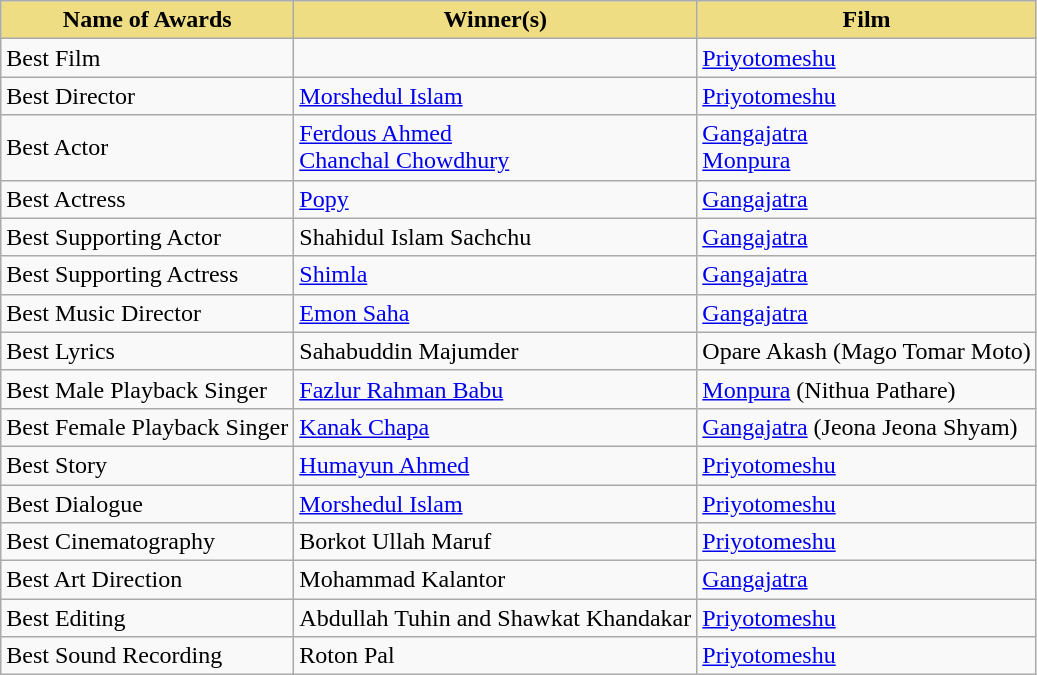<table class="wikitable">
<tr>
<th style="background:#EEDD82;">Name of Awards</th>
<th style="background:#EEDD82;">Winner(s)</th>
<th style="background:#EEDD82;">Film</th>
</tr>
<tr>
<td>Best Film</td>
<td></td>
<td><a href='#'>Priyotomeshu</a></td>
</tr>
<tr>
<td>Best Director</td>
<td><a href='#'>Morshedul Islam</a></td>
<td><a href='#'>Priyotomeshu</a></td>
</tr>
<tr>
<td>Best Actor</td>
<td><a href='#'>Ferdous Ahmed</a><br><a href='#'>Chanchal Chowdhury</a></td>
<td><a href='#'>Gangajatra</a><br><a href='#'>Monpura</a></td>
</tr>
<tr>
<td>Best Actress</td>
<td><a href='#'>Popy</a></td>
<td><a href='#'>Gangajatra</a></td>
</tr>
<tr>
<td>Best Supporting Actor</td>
<td>Shahidul Islam Sachchu</td>
<td><a href='#'>Gangajatra</a></td>
</tr>
<tr>
<td>Best Supporting Actress</td>
<td><a href='#'>Shimla</a></td>
<td><a href='#'>Gangajatra</a></td>
</tr>
<tr>
<td>Best Music Director</td>
<td><a href='#'>Emon Saha</a></td>
<td><a href='#'>Gangajatra</a></td>
</tr>
<tr>
<td>Best Lyrics</td>
<td>Sahabuddin Majumder</td>
<td>Opare Akash (Mago Tomar Moto)</td>
</tr>
<tr>
<td>Best Male Playback Singer</td>
<td><a href='#'>Fazlur Rahman Babu</a></td>
<td><a href='#'>Monpura</a> (Nithua Pathare)</td>
</tr>
<tr>
<td>Best Female Playback Singer</td>
<td><a href='#'>Kanak Chapa</a></td>
<td><a href='#'>Gangajatra</a> (Jeona Jeona Shyam)</td>
</tr>
<tr>
<td>Best Story</td>
<td><a href='#'>Humayun Ahmed</a></td>
<td><a href='#'>Priyotomeshu</a></td>
</tr>
<tr>
<td>Best Dialogue</td>
<td><a href='#'>Morshedul Islam</a></td>
<td><a href='#'>Priyotomeshu</a></td>
</tr>
<tr>
<td>Best Cinematography</td>
<td>Borkot Ullah Maruf</td>
<td><a href='#'>Priyotomeshu</a></td>
</tr>
<tr>
<td>Best Art Direction</td>
<td>Mohammad Kalantor</td>
<td><a href='#'>Gangajatra</a></td>
</tr>
<tr>
<td>Best Editing</td>
<td>Abdullah Tuhin and Shawkat Khandakar</td>
<td><a href='#'>Priyotomeshu</a></td>
</tr>
<tr>
<td>Best Sound Recording</td>
<td>Roton Pal</td>
<td><a href='#'>Priyotomeshu</a></td>
</tr>
</table>
